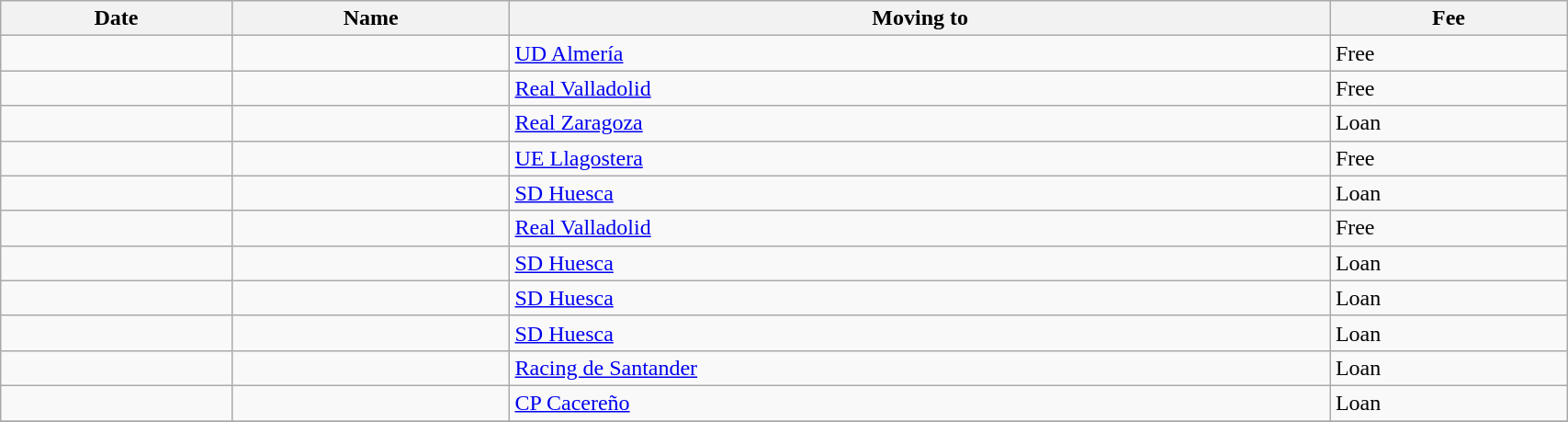<table class="wikitable sortable" width=90%>
<tr>
<th>Date</th>
<th>Name</th>
<th>Moving to</th>
<th>Fee</th>
</tr>
<tr>
<td></td>
<td> </td>
<td> <a href='#'>UD Almería</a></td>
<td>Free</td>
</tr>
<tr>
<td></td>
<td> </td>
<td> <a href='#'>Real Valladolid</a></td>
<td>Free</td>
</tr>
<tr>
<td></td>
<td> </td>
<td> <a href='#'>Real Zaragoza</a></td>
<td>Loan</td>
</tr>
<tr>
<td></td>
<td> </td>
<td> <a href='#'>UE Llagostera</a></td>
<td>Free</td>
</tr>
<tr>
<td></td>
<td> </td>
<td> <a href='#'>SD Huesca</a></td>
<td>Loan</td>
</tr>
<tr>
<td></td>
<td> </td>
<td> <a href='#'>Real Valladolid</a></td>
<td>Free</td>
</tr>
<tr>
<td></td>
<td> </td>
<td> <a href='#'>SD Huesca</a></td>
<td>Loan</td>
</tr>
<tr>
<td></td>
<td> </td>
<td> <a href='#'>SD Huesca</a></td>
<td>Loan</td>
</tr>
<tr>
<td></td>
<td> </td>
<td> <a href='#'>SD Huesca</a></td>
<td>Loan</td>
</tr>
<tr>
<td></td>
<td> </td>
<td> <a href='#'>Racing de Santander</a></td>
<td>Loan</td>
</tr>
<tr>
<td></td>
<td> </td>
<td> <a href='#'>CP Cacereño</a></td>
<td>Loan</td>
</tr>
<tr>
</tr>
</table>
